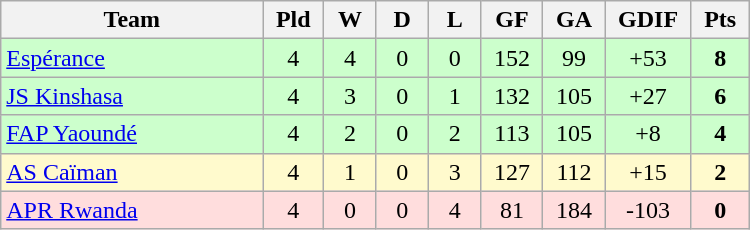<table class=wikitable style="text-align:center" width=500>
<tr>
<th width=25%>Team</th>
<th width=5%>Pld</th>
<th width=5%>W</th>
<th width=5%>D</th>
<th width=5%>L</th>
<th width=5%>GF</th>
<th width=5%>GA</th>
<th width=5%>GDIF</th>
<th width=5%>Pts</th>
</tr>
<tr bgcolor=#ccffcc>
<td align="left"> <a href='#'>Espérance</a></td>
<td>4</td>
<td>4</td>
<td>0</td>
<td>0</td>
<td>152</td>
<td>99</td>
<td>+53</td>
<td><strong>8</strong></td>
</tr>
<tr bgcolor=#ccffcc>
<td align="left"> <a href='#'>JS Kinshasa</a></td>
<td>4</td>
<td>3</td>
<td>0</td>
<td>1</td>
<td>132</td>
<td>105</td>
<td>+27</td>
<td><strong>6</strong></td>
</tr>
<tr bgcolor=#ccffcc>
<td align="left"> <a href='#'>FAP Yaoundé</a></td>
<td>4</td>
<td>2</td>
<td>0</td>
<td>2</td>
<td>113</td>
<td>105</td>
<td>+8</td>
<td><strong>4</strong></td>
</tr>
<tr bgcolor=#fffacd>
<td align="left"> <a href='#'>AS Caïman</a></td>
<td>4</td>
<td>1</td>
<td>0</td>
<td>3</td>
<td>127</td>
<td>112</td>
<td>+15</td>
<td><strong>2</strong></td>
</tr>
<tr bgcolor=#ffdddd>
<td align="left"> <a href='#'>APR Rwanda</a></td>
<td>4</td>
<td>0</td>
<td>0</td>
<td>4</td>
<td>81</td>
<td>184</td>
<td>-103</td>
<td><strong>0</strong></td>
</tr>
</table>
